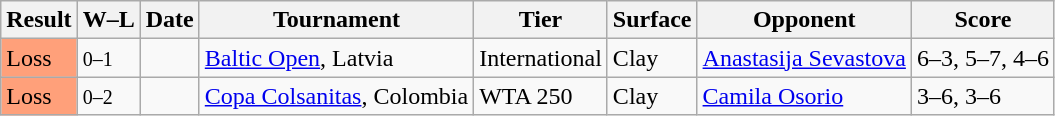<table class="sortable wikitable">
<tr>
<th>Result</th>
<th class="unsortable">W–L</th>
<th>Date</th>
<th>Tournament</th>
<th>Tier</th>
<th>Surface</th>
<th>Opponent</th>
<th class="unsortable">Score</th>
</tr>
<tr>
<td style=background:#FFA07A>Loss</td>
<td><small>0–1</small></td>
<td><a href='#'></a></td>
<td><a href='#'>Baltic Open</a>, Latvia</td>
<td>International</td>
<td>Clay</td>
<td> <a href='#'>Anastasija Sevastova</a></td>
<td>6–3, 5–7, 4–6</td>
</tr>
<tr>
<td style=background:#FFA07A>Loss</td>
<td><small>0–2</small></td>
<td><a href='#'></a></td>
<td><a href='#'>Copa Colsanitas</a>, Colombia</td>
<td>WTA 250</td>
<td>Clay</td>
<td> <a href='#'>Camila Osorio</a></td>
<td>3–6, 3–6</td>
</tr>
</table>
